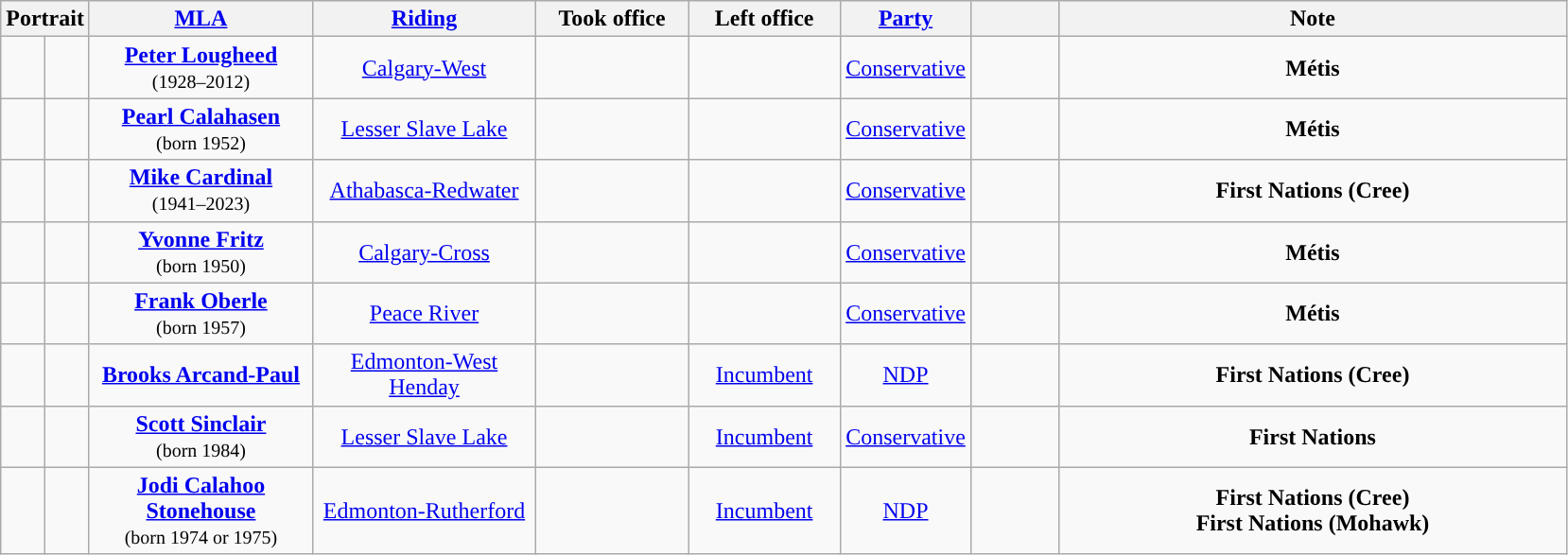<table class="wikitable sortable plainrowheaders" style="text-align: center;">
<tr>
<th colspan="2" class=unsortable>Portrait</th>
<th class="unsortable" style="width:150px;"><a href='#'>MLA</a></th>
<th scope="col" style="width:150px;"><a href='#'>Riding</a></th>
<th scope="col" style="width:100px;">Took office</th>
<th scope="col" style="width:100px;">Left office</th>
<th scope="col" style="width:70px;"><a href='#'>Party</a></th>
<th scope="col" class="unsortable" style="width:55px;"></th>
<th scope="col" class="unsortable" style="width:350px;">Note</th>
</tr>
<tr>
<td rowspan="1" style="background:"></td>
<td></td>
<td><strong><a href='#'>Peter Lougheed</a></strong><br><small>(1928–2012)</small></td>
<td><a href='#'>Calgary-West</a></td>
<td></td>
<td></td>
<td><a href='#'>Conservative</a></td>
<td></td>
<td><strong>Métis</strong></td>
</tr>
<tr>
<td rowspan="1" style="background:"></td>
<td></td>
<td><strong><a href='#'>Pearl Calahasen</a></strong><br><small>(born 1952)</small></td>
<td><a href='#'>Lesser Slave Lake</a></td>
<td></td>
<td></td>
<td><a href='#'>Conservative</a></td>
<td></td>
<td><strong>Métis</strong></td>
</tr>
<tr>
<td rowspan="1" style="background:"></td>
<td></td>
<td><strong><a href='#'>Mike Cardinal</a></strong><br><small>(1941–2023)</small></td>
<td><a href='#'>Athabasca-Redwater</a></td>
<td></td>
<td></td>
<td><a href='#'>Conservative</a></td>
<td></td>
<td><strong>First Nations (Cree)</strong></td>
</tr>
<tr>
<td rowspan="1" style="background:"></td>
<td></td>
<td><strong><a href='#'>Yvonne Fritz</a></strong><br><small>(born 1950)</small></td>
<td><a href='#'>Calgary-Cross</a></td>
<td></td>
<td></td>
<td><a href='#'>Conservative</a></td>
<td></td>
<td><strong>Métis</strong></td>
</tr>
<tr>
<td rowspan="1" style="background:"></td>
<td></td>
<td><strong><a href='#'>Frank Oberle</a></strong><br><small>(born 1957)</small></td>
<td><a href='#'>Peace River</a></td>
<td></td>
<td></td>
<td><a href='#'>Conservative</a></td>
<td></td>
<td><strong>Métis</strong></td>
</tr>
<tr>
<td rowspan="1" style="background:"></td>
<td></td>
<td><strong><a href='#'>Brooks Arcand-Paul</a></strong></td>
<td><a href='#'>Edmonton-West Henday</a></td>
<td></td>
<td><a href='#'>Incumbent</a></td>
<td><a href='#'>NDP</a></td>
<td></td>
<td><strong>First Nations (Cree)</strong></td>
</tr>
<tr>
<td rowspan="1" style="background:"></td>
<td></td>
<td><strong><a href='#'>Scott Sinclair</a></strong><br><small>(born 1984)</small></td>
<td><a href='#'>Lesser Slave Lake</a></td>
<td></td>
<td><a href='#'>Incumbent</a></td>
<td><a href='#'>Conservative</a></td>
<td></td>
<td><strong>First Nations</strong></td>
</tr>
<tr>
<td rowspan="1" style="background:"></td>
<td></td>
<td><strong><a href='#'>Jodi Calahoo Stonehouse</a></strong><br><small>(born 1974 or 1975)</small></td>
<td><a href='#'>Edmonton-Rutherford</a></td>
<td></td>
<td><a href='#'>Incumbent</a></td>
<td><a href='#'>NDP</a></td>
<td></td>
<td><strong>First Nations (Cree)</strong><br><strong>First Nations (Mohawk)</strong></td>
</tr>
</table>
